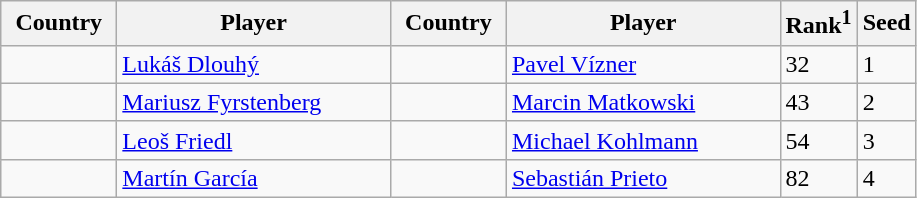<table class="sortable wikitable">
<tr>
<th width="70">Country</th>
<th width="175">Player</th>
<th width="70">Country</th>
<th width="175">Player</th>
<th>Rank<sup>1</sup></th>
<th>Seed</th>
</tr>
<tr>
<td></td>
<td><a href='#'>Lukáš Dlouhý</a></td>
<td></td>
<td><a href='#'>Pavel Vízner</a></td>
<td>32</td>
<td>1</td>
</tr>
<tr>
<td></td>
<td><a href='#'>Mariusz Fyrstenberg</a></td>
<td></td>
<td><a href='#'>Marcin Matkowski</a></td>
<td>43</td>
<td>2</td>
</tr>
<tr>
<td></td>
<td><a href='#'>Leoš Friedl</a></td>
<td></td>
<td><a href='#'>Michael Kohlmann</a></td>
<td>54</td>
<td>3</td>
</tr>
<tr>
<td></td>
<td><a href='#'>Martín García</a></td>
<td></td>
<td><a href='#'>Sebastián Prieto</a></td>
<td>82</td>
<td>4</td>
</tr>
</table>
